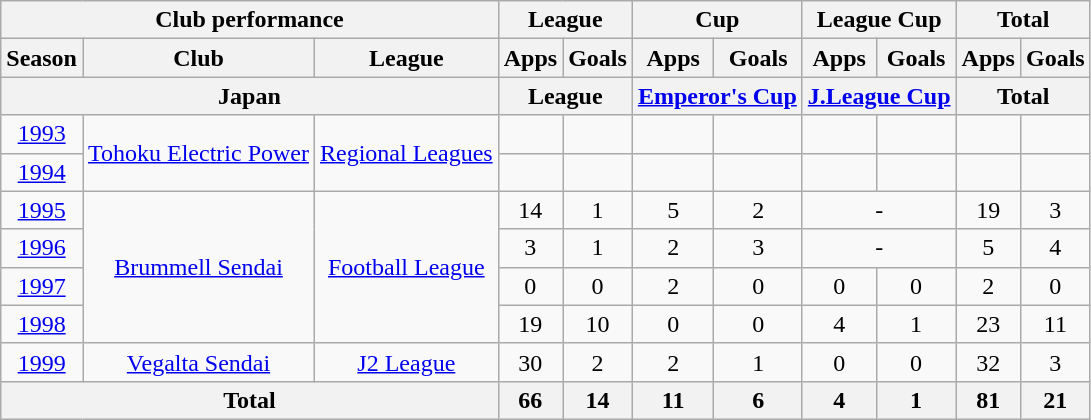<table class="wikitable" style="text-align:center;">
<tr>
<th colspan=3>Club performance</th>
<th colspan=2>League</th>
<th colspan=2>Cup</th>
<th colspan=2>League Cup</th>
<th colspan=2>Total</th>
</tr>
<tr>
<th>Season</th>
<th>Club</th>
<th>League</th>
<th>Apps</th>
<th>Goals</th>
<th>Apps</th>
<th>Goals</th>
<th>Apps</th>
<th>Goals</th>
<th>Apps</th>
<th>Goals</th>
</tr>
<tr>
<th colspan=3>Japan</th>
<th colspan=2>League</th>
<th colspan=2><a href='#'>Emperor's Cup</a></th>
<th colspan=2><a href='#'>J.League Cup</a></th>
<th colspan=2>Total</th>
</tr>
<tr>
<td><a href='#'>1993</a></td>
<td rowspan="2"><a href='#'>Tohoku Electric Power</a></td>
<td rowspan="2"><a href='#'>Regional Leagues</a></td>
<td></td>
<td></td>
<td></td>
<td></td>
<td></td>
<td></td>
<td></td>
<td></td>
</tr>
<tr>
<td><a href='#'>1994</a></td>
<td></td>
<td></td>
<td></td>
<td></td>
<td></td>
<td></td>
<td></td>
<td></td>
</tr>
<tr>
<td><a href='#'>1995</a></td>
<td rowspan="4"><a href='#'>Brummell Sendai</a></td>
<td rowspan="4"><a href='#'>Football League</a></td>
<td>14</td>
<td>1</td>
<td>5</td>
<td>2</td>
<td colspan="2">-</td>
<td>19</td>
<td>3</td>
</tr>
<tr>
<td><a href='#'>1996</a></td>
<td>3</td>
<td>1</td>
<td>2</td>
<td>3</td>
<td colspan="2">-</td>
<td>5</td>
<td>4</td>
</tr>
<tr>
<td><a href='#'>1997</a></td>
<td>0</td>
<td>0</td>
<td>2</td>
<td>0</td>
<td>0</td>
<td>0</td>
<td>2</td>
<td>0</td>
</tr>
<tr>
<td><a href='#'>1998</a></td>
<td>19</td>
<td>10</td>
<td>0</td>
<td>0</td>
<td>4</td>
<td>1</td>
<td>23</td>
<td>11</td>
</tr>
<tr>
<td><a href='#'>1999</a></td>
<td><a href='#'>Vegalta Sendai</a></td>
<td><a href='#'>J2 League</a></td>
<td>30</td>
<td>2</td>
<td>2</td>
<td>1</td>
<td>0</td>
<td>0</td>
<td>32</td>
<td>3</td>
</tr>
<tr>
<th colspan=3>Total</th>
<th>66</th>
<th>14</th>
<th>11</th>
<th>6</th>
<th>4</th>
<th>1</th>
<th>81</th>
<th>21</th>
</tr>
</table>
